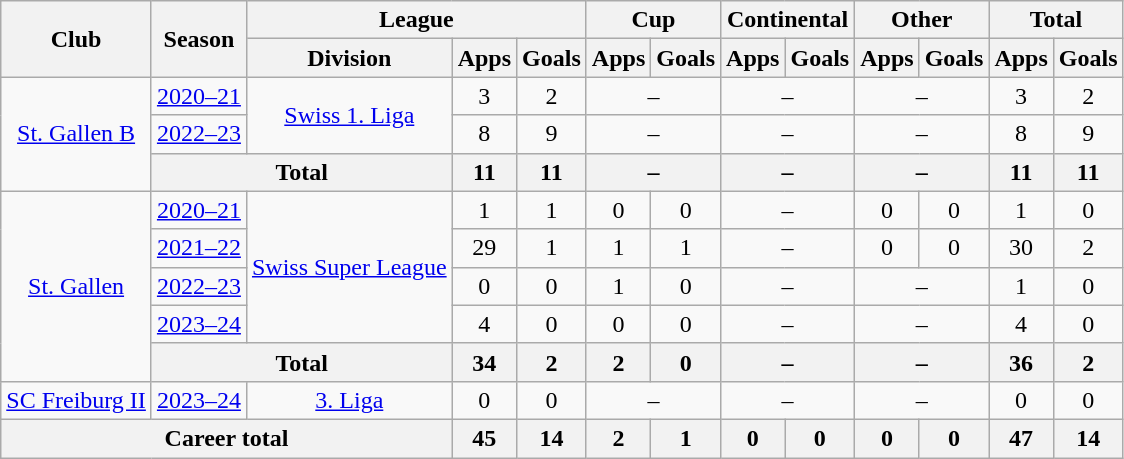<table class="wikitable" style="text-align:center">
<tr>
<th rowspan="2">Club</th>
<th rowspan="2">Season</th>
<th colspan="3">League</th>
<th colspan="2">Cup</th>
<th colspan="2">Continental</th>
<th colspan="2">Other</th>
<th colspan="2">Total</th>
</tr>
<tr>
<th>Division</th>
<th>Apps</th>
<th>Goals</th>
<th>Apps</th>
<th>Goals</th>
<th>Apps</th>
<th>Goals</th>
<th>Apps</th>
<th>Goals</th>
<th>Apps</th>
<th>Goals</th>
</tr>
<tr>
<td rowspan="3"><a href='#'>St. Gallen B</a></td>
<td><a href='#'>2020–21</a></td>
<td rowspan="2"><a href='#'>Swiss 1. Liga</a></td>
<td>3</td>
<td>2</td>
<td colspan="2">–</td>
<td colspan="2">–</td>
<td colspan="2">–</td>
<td>3</td>
<td>2</td>
</tr>
<tr>
<td><a href='#'>2022–23</a></td>
<td>8</td>
<td>9</td>
<td colspan="2">–</td>
<td colspan="2">–</td>
<td colspan="2">–</td>
<td>8</td>
<td>9</td>
</tr>
<tr>
<th colspan="2">Total</th>
<th>11</th>
<th>11</th>
<th colspan="2">–</th>
<th colspan="2">–</th>
<th colspan="2">–</th>
<th>11</th>
<th>11</th>
</tr>
<tr>
<td rowspan="5"><a href='#'>St. Gallen</a></td>
<td><a href='#'>2020–21</a></td>
<td rowspan="4"><a href='#'>Swiss Super League</a></td>
<td>1</td>
<td>1</td>
<td>0</td>
<td>0</td>
<td colspan="2">–</td>
<td>0</td>
<td>0</td>
<td>1</td>
<td>0</td>
</tr>
<tr>
<td><a href='#'>2021–22</a></td>
<td>29</td>
<td>1</td>
<td>1</td>
<td>1</td>
<td colspan="2">–</td>
<td>0</td>
<td>0</td>
<td>30</td>
<td>2</td>
</tr>
<tr>
<td><a href='#'>2022–23</a></td>
<td>0</td>
<td>0</td>
<td>1</td>
<td>0</td>
<td colspan="2">–</td>
<td colspan="2">–</td>
<td>1</td>
<td>0</td>
</tr>
<tr>
<td><a href='#'>2023–24</a></td>
<td>4</td>
<td>0</td>
<td>0</td>
<td>0</td>
<td colspan="2">–</td>
<td colspan="2">–</td>
<td>4</td>
<td>0</td>
</tr>
<tr>
<th colspan="2">Total</th>
<th>34</th>
<th>2</th>
<th>2</th>
<th>0</th>
<th colspan="2">–</th>
<th colspan="2">–</th>
<th>36</th>
<th>2</th>
</tr>
<tr>
<td><a href='#'>SC Freiburg II</a></td>
<td><a href='#'>2023–24</a></td>
<td><a href='#'>3. Liga</a></td>
<td>0</td>
<td>0</td>
<td colspan="2">–</td>
<td colspan="2">–</td>
<td colspan="2">–</td>
<td>0</td>
<td>0</td>
</tr>
<tr>
<th colspan="3">Career total</th>
<th>45</th>
<th>14</th>
<th>2</th>
<th>1</th>
<th>0</th>
<th>0</th>
<th>0</th>
<th>0</th>
<th>47</th>
<th>14</th>
</tr>
</table>
